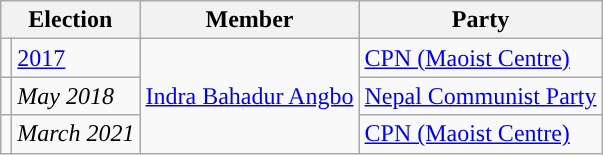<table class="wikitable">
<tr>
<th colspan="2">Election</th>
<th>Member</th>
<th>Party</th>
</tr>
<tr>
<td style="background-color:"></td>
<td><a href='#'>2017</a></td>
<td rowspan="3"><a href='#'>Indra Bahadur Angbo</a></td>
<td><a href='#'>CPN (Maoist Centre)</a></td>
</tr>
<tr>
<td style="background-color:"></td>
<td><em>May 2018</em></td>
<td><a href='#'>Nepal Communist Party</a></td>
</tr>
<tr>
<td style="background-color:"></td>
<td><em>March 2021</em></td>
<td><a href='#'>CPN (Maoist Centre)</a></td>
</tr>
</table>
